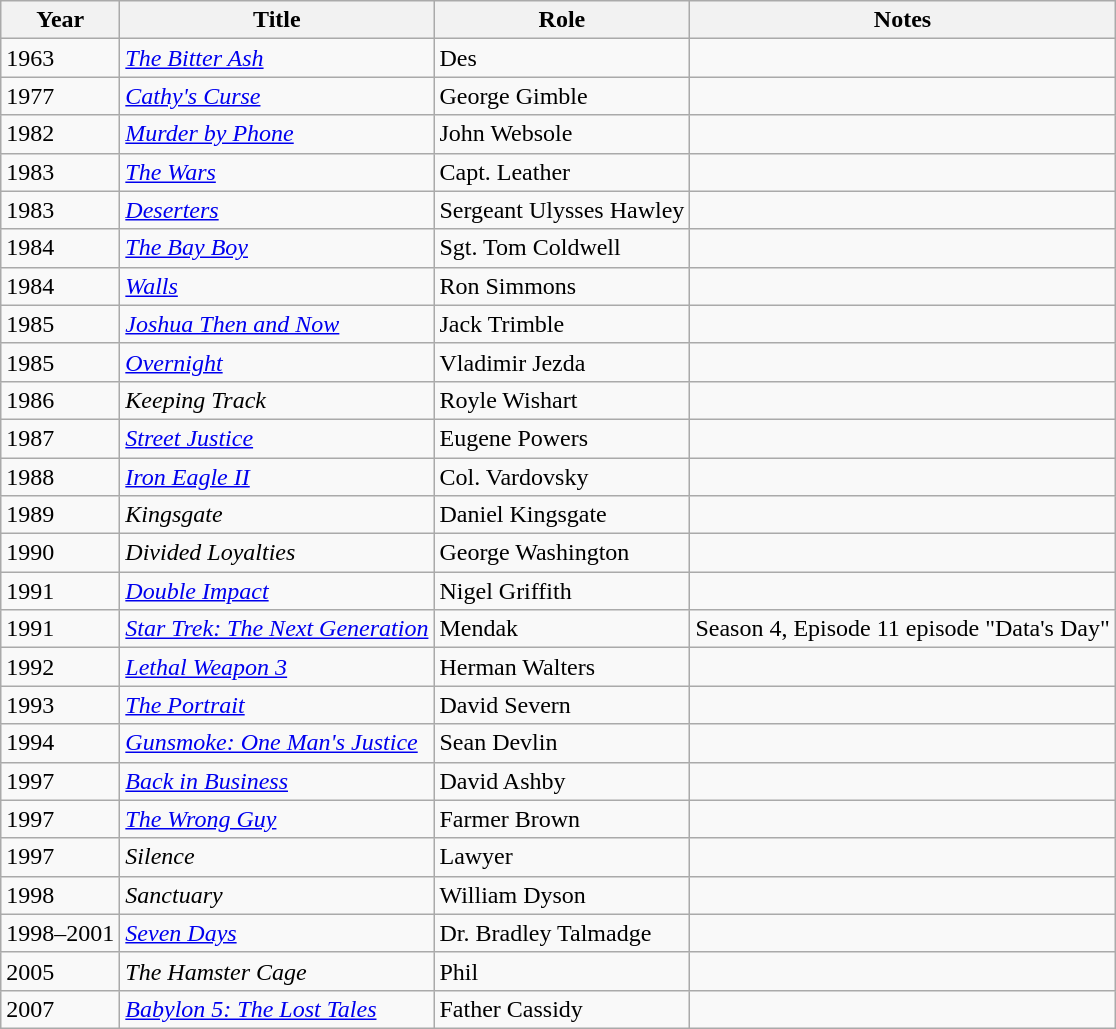<table class="wikitable sortable">
<tr>
<th>Year</th>
<th>Title</th>
<th>Role</th>
<th class="unsortable">Notes</th>
</tr>
<tr>
<td>1963</td>
<td data-sort-value="Bitter Ash, The"><em><a href='#'>The Bitter Ash</a></em></td>
<td>Des</td>
<td></td>
</tr>
<tr>
<td>1977</td>
<td><em><a href='#'>Cathy's Curse</a></em></td>
<td>George Gimble</td>
<td></td>
</tr>
<tr>
<td>1982</td>
<td><em><a href='#'>Murder by Phone</a></em></td>
<td>John Websole</td>
<td></td>
</tr>
<tr>
<td>1983</td>
<td data-sort-value="Wars, The"><em><a href='#'>The Wars</a></em></td>
<td>Capt. Leather</td>
<td></td>
</tr>
<tr>
<td>1983</td>
<td><em><a href='#'>Deserters</a></em></td>
<td>Sergeant Ulysses Hawley</td>
<td></td>
</tr>
<tr>
<td>1984</td>
<td data-sort-value="Bay Boy, The"><em><a href='#'>The Bay Boy</a></em></td>
<td>Sgt. Tom Coldwell</td>
<td></td>
</tr>
<tr>
<td>1984</td>
<td><em><a href='#'>Walls</a></em></td>
<td>Ron Simmons</td>
<td></td>
</tr>
<tr>
<td>1985</td>
<td><em><a href='#'>Joshua Then and Now</a></em></td>
<td>Jack Trimble</td>
<td></td>
</tr>
<tr>
<td>1985</td>
<td><em><a href='#'>Overnight</a></em></td>
<td>Vladimir Jezda</td>
<td></td>
</tr>
<tr>
<td>1986</td>
<td><em>Keeping Track</em></td>
<td>Royle Wishart</td>
<td></td>
</tr>
<tr>
<td>1987</td>
<td><em><a href='#'>Street Justice</a></em></td>
<td>Eugene Powers</td>
<td></td>
</tr>
<tr>
<td>1988</td>
<td><em><a href='#'>Iron Eagle II</a></em></td>
<td>Col. Vardovsky</td>
<td></td>
</tr>
<tr>
<td>1989</td>
<td><em>Kingsgate</em></td>
<td>Daniel Kingsgate</td>
<td></td>
</tr>
<tr>
<td>1990</td>
<td><em>Divided Loyalties</em></td>
<td>George Washington</td>
<td></td>
</tr>
<tr>
<td>1991</td>
<td><em><a href='#'>Double Impact</a></em></td>
<td>Nigel Griffith</td>
<td></td>
</tr>
<tr>
<td>1991</td>
<td><em><a href='#'>Star Trek: The Next Generation</a></em></td>
<td>Mendak</td>
<td>Season 4, Episode 11 episode "Data's Day"</td>
</tr>
<tr>
<td>1992</td>
<td><em><a href='#'>Lethal Weapon 3</a></em></td>
<td>Herman Walters</td>
<td></td>
</tr>
<tr>
<td>1993</td>
<td data-sort-value="Portrait, The"><em><a href='#'>The Portrait</a></em></td>
<td>David Severn</td>
<td></td>
</tr>
<tr>
<td>1994</td>
<td><em><a href='#'>Gunsmoke: One Man's Justice</a></em></td>
<td>Sean Devlin</td>
<td></td>
</tr>
<tr>
<td>1997</td>
<td><em><a href='#'>Back in Business</a></em></td>
<td>David Ashby</td>
<td></td>
</tr>
<tr>
<td>1997</td>
<td data-sort-value="Wrong Guy, The"><em><a href='#'>The Wrong Guy</a></em></td>
<td>Farmer Brown</td>
<td></td>
</tr>
<tr>
<td>1997</td>
<td><em>Silence</em></td>
<td>Lawyer</td>
<td></td>
</tr>
<tr>
<td>1998</td>
<td><em>Sanctuary</em></td>
<td>William Dyson</td>
<td></td>
</tr>
<tr>
<td>1998–2001</td>
<td><em><a href='#'>Seven Days</a></em></td>
<td>Dr. Bradley Talmadge</td>
</tr>
<tr>
<td>2005</td>
<td data-sort-value="Hamster Cage, The"><em>The Hamster Cage</em></td>
<td>Phil</td>
<td></td>
</tr>
<tr>
<td>2007</td>
<td><em><a href='#'>Babylon 5: The Lost Tales</a></em></td>
<td>Father Cassidy</td>
<td></td>
</tr>
</table>
